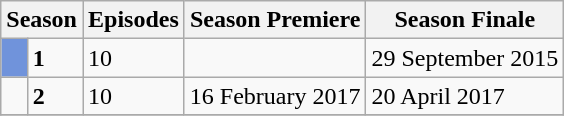<table class="wikitable">
<tr>
<th colspan="2">Season</th>
<th>Episodes</th>
<th>Season Premiere</th>
<th>Season Finale</th>
</tr>
<tr>
<td style="background:#7093DB; height:8px;"></td>
<td style="text-align:left;"><strong>1</strong></td>
<td style="text-align:left;">10</td>
<td style="text-align:left;"></td>
<td style="text-align:left;">29 September 2015</td>
</tr>
<tr>
<td></td>
<td><strong>2</strong></td>
<td>10</td>
<td>16 February 2017</td>
<td>20 April 2017</td>
</tr>
<tr>
</tr>
</table>
